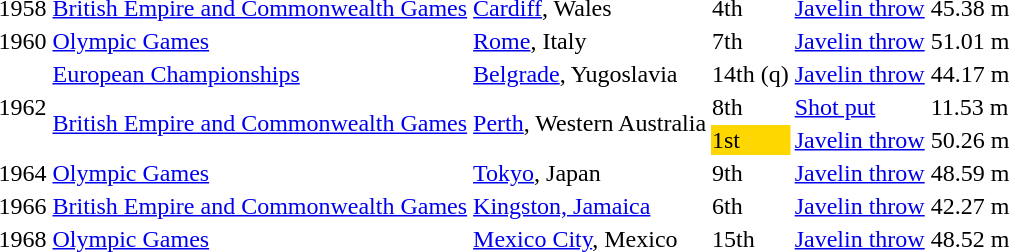<table>
<tr>
<td>1958</td>
<td><a href='#'>British Empire and Commonwealth Games</a></td>
<td><a href='#'>Cardiff</a>, Wales</td>
<td>4th</td>
<td><a href='#'>Javelin throw</a></td>
<td>45.38 m</td>
</tr>
<tr>
<td>1960</td>
<td><a href='#'>Olympic Games</a></td>
<td><a href='#'>Rome</a>, Italy</td>
<td>7th</td>
<td><a href='#'>Javelin throw</a></td>
<td>51.01 m</td>
</tr>
<tr>
<td rowspan=3>1962</td>
<td><a href='#'>European Championships</a></td>
<td><a href='#'>Belgrade</a>, Yugoslavia</td>
<td>14th (q)</td>
<td><a href='#'>Javelin throw</a></td>
<td>44.17 m</td>
</tr>
<tr>
<td rowspan=2><a href='#'>British Empire and Commonwealth Games</a></td>
<td rowspan=2><a href='#'>Perth</a>, Western Australia</td>
<td>8th</td>
<td><a href='#'>Shot put</a></td>
<td>11.53 m</td>
</tr>
<tr>
<td bgcolor=gold>1st</td>
<td><a href='#'>Javelin throw</a></td>
<td>50.26 m</td>
</tr>
<tr>
<td>1964</td>
<td><a href='#'>Olympic Games</a></td>
<td><a href='#'>Tokyo</a>, Japan</td>
<td>9th</td>
<td><a href='#'>Javelin throw</a></td>
<td>48.59 m</td>
</tr>
<tr>
<td>1966</td>
<td><a href='#'>British Empire and Commonwealth Games</a></td>
<td><a href='#'>Kingston, Jamaica</a></td>
<td>6th</td>
<td><a href='#'>Javelin throw</a></td>
<td>42.27 m</td>
</tr>
<tr>
<td>1968</td>
<td><a href='#'>Olympic Games</a></td>
<td><a href='#'>Mexico City</a>, Mexico</td>
<td>15th</td>
<td><a href='#'>Javelin throw</a></td>
<td>48.52 m</td>
</tr>
</table>
